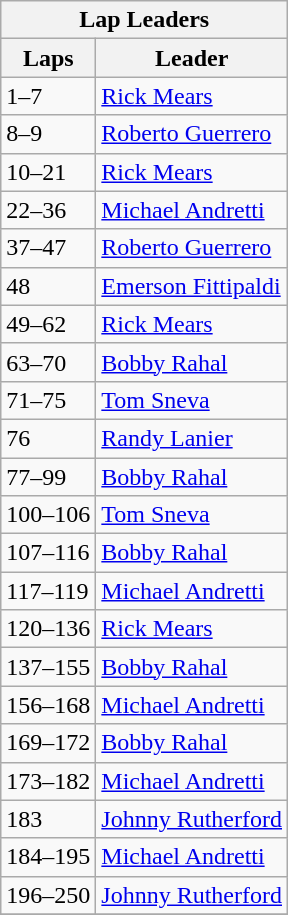<table class="wikitable">
<tr>
<th colspan=2>Lap Leaders</th>
</tr>
<tr>
<th>Laps</th>
<th>Leader</th>
</tr>
<tr>
<td>1–7</td>
<td><a href='#'>Rick Mears</a></td>
</tr>
<tr>
<td>8–9</td>
<td><a href='#'>Roberto Guerrero</a></td>
</tr>
<tr>
<td>10–21</td>
<td><a href='#'>Rick Mears</a></td>
</tr>
<tr>
<td>22–36</td>
<td><a href='#'>Michael Andretti</a></td>
</tr>
<tr>
<td>37–47</td>
<td><a href='#'>Roberto Guerrero</a></td>
</tr>
<tr>
<td>48</td>
<td><a href='#'>Emerson Fittipaldi</a></td>
</tr>
<tr>
<td>49–62</td>
<td><a href='#'>Rick Mears</a></td>
</tr>
<tr>
<td>63–70</td>
<td><a href='#'>Bobby Rahal</a></td>
</tr>
<tr>
<td>71–75</td>
<td><a href='#'>Tom Sneva</a></td>
</tr>
<tr>
<td>76</td>
<td><a href='#'>Randy Lanier</a></td>
</tr>
<tr>
<td>77–99</td>
<td><a href='#'>Bobby Rahal</a></td>
</tr>
<tr>
<td>100–106</td>
<td><a href='#'>Tom Sneva</a></td>
</tr>
<tr>
<td>107–116</td>
<td><a href='#'>Bobby Rahal</a></td>
</tr>
<tr>
<td>117–119</td>
<td><a href='#'>Michael Andretti</a></td>
</tr>
<tr>
<td>120–136</td>
<td><a href='#'>Rick Mears</a></td>
</tr>
<tr>
<td>137–155</td>
<td><a href='#'>Bobby Rahal</a></td>
</tr>
<tr>
<td>156–168</td>
<td><a href='#'>Michael Andretti</a></td>
</tr>
<tr>
<td>169–172</td>
<td><a href='#'>Bobby Rahal</a></td>
</tr>
<tr>
<td>173–182</td>
<td><a href='#'>Michael Andretti</a></td>
</tr>
<tr>
<td>183</td>
<td><a href='#'>Johnny Rutherford</a></td>
</tr>
<tr>
<td>184–195</td>
<td><a href='#'>Michael Andretti</a></td>
</tr>
<tr>
<td>196–250</td>
<td><a href='#'>Johnny Rutherford</a></td>
</tr>
<tr>
</tr>
</table>
